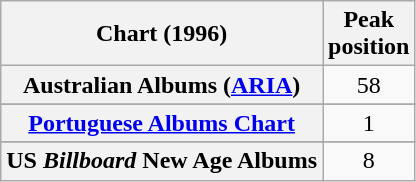<table class="wikitable sortable plainrowheaders">
<tr>
<th scope="col">Chart (1996)</th>
<th scope="col">Peak<br>position</th>
</tr>
<tr>
<th scope="row">Australian Albums (<a href='#'>ARIA</a>)</th>
<td style="text-align:center;">58</td>
</tr>
<tr>
</tr>
<tr>
</tr>
<tr>
</tr>
<tr>
</tr>
<tr>
</tr>
<tr>
<th scope="row"><a href='#'>Portuguese Albums Chart</a></th>
<td style="text-align:center;">1</td>
</tr>
<tr>
</tr>
<tr>
</tr>
<tr>
</tr>
<tr>
<th scope="row">US <em>Billboard</em> New Age Albums</th>
<td align="center">8</td>
</tr>
</table>
